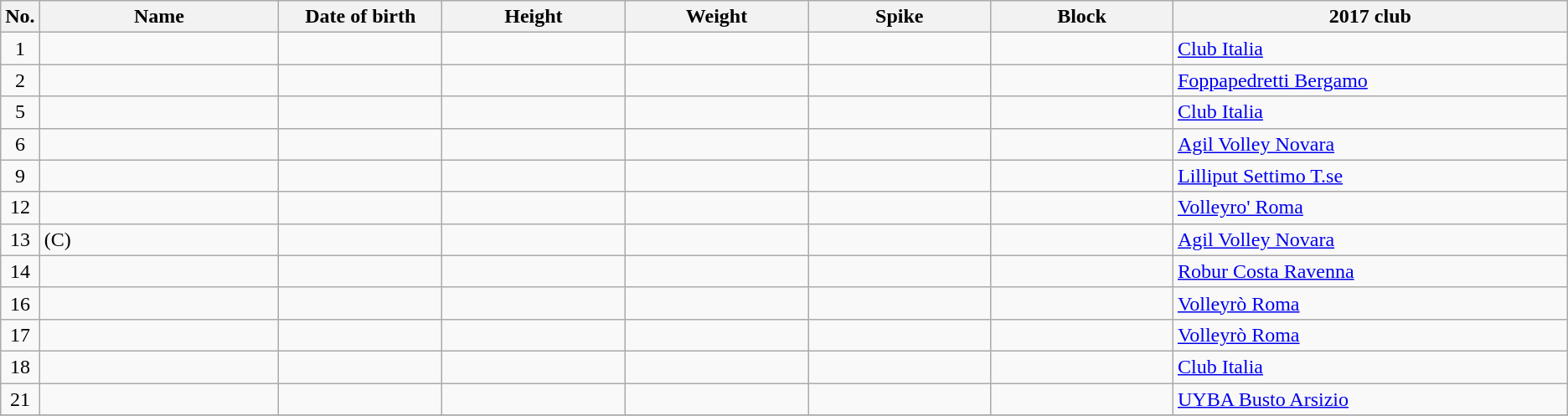<table class="wikitable sortable" style="font-size:100%; text-align:center;">
<tr>
<th>No.</th>
<th style="width:12em">Name</th>
<th style="width:8em">Date of birth</th>
<th style="width:9em">Height</th>
<th style="width:9em">Weight</th>
<th style="width:9em">Spike</th>
<th style="width:9em">Block</th>
<th style="width:20em">2017 club</th>
</tr>
<tr>
<td>1</td>
<td align=left></td>
<td align=right></td>
<td></td>
<td></td>
<td></td>
<td></td>
<td align=left> <a href='#'>Club Italia</a></td>
</tr>
<tr>
<td>2</td>
<td align=left></td>
<td align=right></td>
<td></td>
<td></td>
<td></td>
<td></td>
<td align=left> <a href='#'>Foppapedretti Bergamo</a></td>
</tr>
<tr>
<td>5</td>
<td align=left></td>
<td align=right></td>
<td></td>
<td></td>
<td></td>
<td></td>
<td align=left> <a href='#'>Club Italia</a></td>
</tr>
<tr>
<td>6</td>
<td align=left></td>
<td align=right></td>
<td></td>
<td></td>
<td></td>
<td></td>
<td align=left> <a href='#'>Agil Volley Novara</a></td>
</tr>
<tr>
<td>9</td>
<td align=left></td>
<td align=right></td>
<td></td>
<td></td>
<td></td>
<td></td>
<td align=left> <a href='#'>Lilliput Settimo T.se</a></td>
</tr>
<tr>
<td>12</td>
<td align=left></td>
<td align=right></td>
<td></td>
<td></td>
<td></td>
<td></td>
<td align=left> <a href='#'>Volleyro' Roma</a></td>
</tr>
<tr>
<td>13</td>
<td align=left> (C)</td>
<td align=right></td>
<td></td>
<td></td>
<td></td>
<td></td>
<td align=left> <a href='#'>Agil Volley Novara</a></td>
</tr>
<tr>
<td>14</td>
<td align=left></td>
<td align=right></td>
<td></td>
<td></td>
<td></td>
<td></td>
<td align=left> <a href='#'>Robur Costa Ravenna</a></td>
</tr>
<tr>
<td>16</td>
<td align=left></td>
<td align=right></td>
<td></td>
<td></td>
<td></td>
<td></td>
<td align=left> <a href='#'>Volleyrò Roma</a></td>
</tr>
<tr>
<td>17</td>
<td align=left></td>
<td align=right></td>
<td></td>
<td></td>
<td></td>
<td></td>
<td align=left> <a href='#'>Volleyrò Roma</a></td>
</tr>
<tr>
<td>18</td>
<td align=left></td>
<td align=right></td>
<td></td>
<td></td>
<td></td>
<td></td>
<td align=left> <a href='#'>Club Italia</a></td>
</tr>
<tr>
<td>21</td>
<td align=left></td>
<td align=right></td>
<td></td>
<td></td>
<td></td>
<td></td>
<td align=left> <a href='#'>UYBA Busto Arsizio</a></td>
</tr>
<tr>
</tr>
</table>
